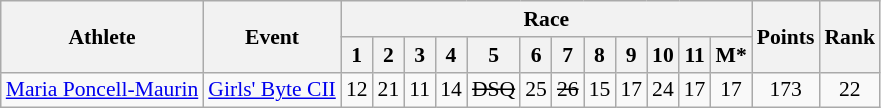<table class="wikitable" border="1" style="font-size:90%">
<tr>
<th rowspan=2>Athlete</th>
<th rowspan=2>Event</th>
<th colspan=12>Race</th>
<th rowspan=2>Points</th>
<th rowspan=2>Rank</th>
</tr>
<tr>
<th>1</th>
<th>2</th>
<th>3</th>
<th>4</th>
<th>5</th>
<th>6</th>
<th>7</th>
<th>8</th>
<th>9</th>
<th>10</th>
<th>11</th>
<th>M*</th>
</tr>
<tr>
<td><a href='#'>Maria Poncell-Maurin</a></td>
<td><a href='#'>Girls' Byte CII</a></td>
<td align=center>12</td>
<td align=center>21</td>
<td align=center>11</td>
<td align=center>14</td>
<td align=center><s>DSQ</s></td>
<td align=center>25</td>
<td align=center><s>26</s></td>
<td align=center>15</td>
<td align=center>17</td>
<td align=center>24</td>
<td align=center>17</td>
<td align=center>17</td>
<td align=center>173</td>
<td align=center>22</td>
</tr>
</table>
